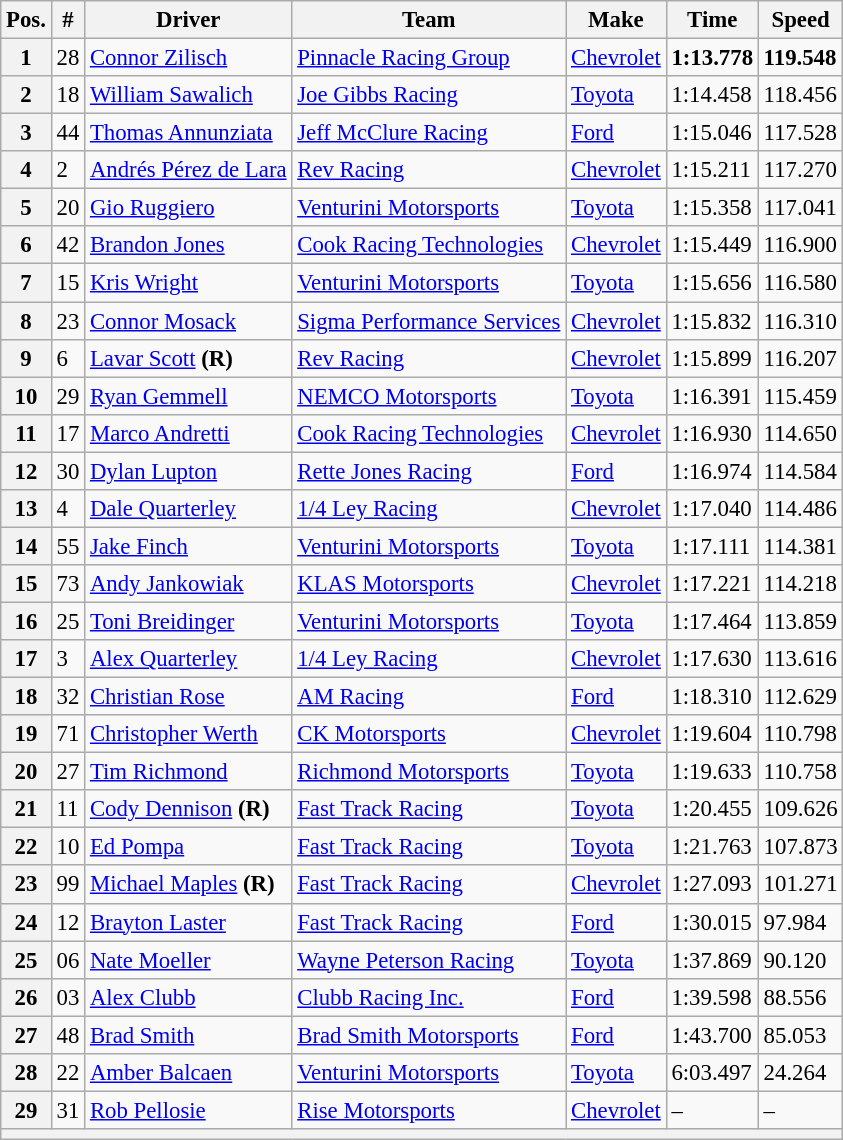<table class="wikitable" style="font-size:95%">
<tr>
<th>Pos.</th>
<th>#</th>
<th>Driver</th>
<th>Team</th>
<th>Make</th>
<th>Time</th>
<th>Speed</th>
</tr>
<tr>
<th>1</th>
<td>28</td>
<td><a href='#'>Connor Zilisch</a></td>
<td><a href='#'>Pinnacle Racing Group</a></td>
<td><a href='#'>Chevrolet</a></td>
<td><strong>1:13.778</strong></td>
<td><strong>119.548</strong></td>
</tr>
<tr>
<th>2</th>
<td>18</td>
<td><a href='#'>William Sawalich</a></td>
<td><a href='#'>Joe Gibbs Racing</a></td>
<td><a href='#'>Toyota</a></td>
<td>1:14.458</td>
<td>118.456</td>
</tr>
<tr>
<th>3</th>
<td>44</td>
<td><a href='#'>Thomas Annunziata</a></td>
<td><a href='#'>Jeff McClure Racing</a></td>
<td><a href='#'>Ford</a></td>
<td>1:15.046</td>
<td>117.528</td>
</tr>
<tr>
<th>4</th>
<td>2</td>
<td><a href='#'>Andrés Pérez de Lara</a></td>
<td><a href='#'>Rev Racing</a></td>
<td><a href='#'>Chevrolet</a></td>
<td>1:15.211</td>
<td>117.270</td>
</tr>
<tr>
<th>5</th>
<td>20</td>
<td><a href='#'>Gio Ruggiero</a></td>
<td><a href='#'>Venturini Motorsports</a></td>
<td><a href='#'>Toyota</a></td>
<td>1:15.358</td>
<td>117.041</td>
</tr>
<tr>
<th>6</th>
<td>42</td>
<td><a href='#'>Brandon Jones</a></td>
<td><a href='#'>Cook Racing Technologies</a></td>
<td><a href='#'>Chevrolet</a></td>
<td>1:15.449</td>
<td>116.900</td>
</tr>
<tr>
<th>7</th>
<td>15</td>
<td><a href='#'>Kris Wright</a></td>
<td><a href='#'>Venturini Motorsports</a></td>
<td><a href='#'>Toyota</a></td>
<td>1:15.656</td>
<td>116.580</td>
</tr>
<tr>
<th>8</th>
<td>23</td>
<td><a href='#'>Connor Mosack</a></td>
<td><a href='#'>Sigma Performance Services</a></td>
<td><a href='#'>Chevrolet</a></td>
<td>1:15.832</td>
<td>116.310</td>
</tr>
<tr>
<th>9</th>
<td>6</td>
<td><a href='#'>Lavar Scott</a> <strong>(R)</strong></td>
<td><a href='#'>Rev Racing</a></td>
<td><a href='#'>Chevrolet</a></td>
<td>1:15.899</td>
<td>116.207</td>
</tr>
<tr>
<th>10</th>
<td>29</td>
<td><a href='#'>Ryan Gemmell</a></td>
<td><a href='#'>NEMCO Motorsports</a></td>
<td><a href='#'>Toyota</a></td>
<td>1:16.391</td>
<td>115.459</td>
</tr>
<tr>
<th>11</th>
<td>17</td>
<td><a href='#'>Marco Andretti</a></td>
<td><a href='#'>Cook Racing Technologies</a></td>
<td><a href='#'>Chevrolet</a></td>
<td>1:16.930</td>
<td>114.650</td>
</tr>
<tr>
<th>12</th>
<td>30</td>
<td><a href='#'>Dylan Lupton</a></td>
<td><a href='#'>Rette Jones Racing</a></td>
<td><a href='#'>Ford</a></td>
<td>1:16.974</td>
<td>114.584</td>
</tr>
<tr>
<th>13</th>
<td>4</td>
<td><a href='#'>Dale Quarterley</a></td>
<td><a href='#'>1/4 Ley Racing</a></td>
<td><a href='#'>Chevrolet</a></td>
<td>1:17.040</td>
<td>114.486</td>
</tr>
<tr>
<th>14</th>
<td>55</td>
<td><a href='#'>Jake Finch</a></td>
<td><a href='#'>Venturini Motorsports</a></td>
<td><a href='#'>Toyota</a></td>
<td>1:17.111</td>
<td>114.381</td>
</tr>
<tr>
<th>15</th>
<td>73</td>
<td><a href='#'>Andy Jankowiak</a></td>
<td><a href='#'>KLAS Motorsports</a></td>
<td><a href='#'>Chevrolet</a></td>
<td>1:17.221</td>
<td>114.218</td>
</tr>
<tr>
<th>16</th>
<td>25</td>
<td><a href='#'>Toni Breidinger</a></td>
<td><a href='#'>Venturini Motorsports</a></td>
<td><a href='#'>Toyota</a></td>
<td>1:17.464</td>
<td>113.859</td>
</tr>
<tr>
<th>17</th>
<td>3</td>
<td><a href='#'>Alex Quarterley</a></td>
<td><a href='#'>1/4 Ley Racing</a></td>
<td><a href='#'>Chevrolet</a></td>
<td>1:17.630</td>
<td>113.616</td>
</tr>
<tr>
<th>18</th>
<td>32</td>
<td><a href='#'>Christian Rose</a></td>
<td><a href='#'>AM Racing</a></td>
<td><a href='#'>Ford</a></td>
<td>1:18.310</td>
<td>112.629</td>
</tr>
<tr>
<th>19</th>
<td>71</td>
<td><a href='#'>Christopher Werth</a></td>
<td><a href='#'>CK Motorsports</a></td>
<td><a href='#'>Chevrolet</a></td>
<td>1:19.604</td>
<td>110.798</td>
</tr>
<tr>
<th>20</th>
<td>27</td>
<td><a href='#'>Tim Richmond</a></td>
<td><a href='#'>Richmond Motorsports</a></td>
<td><a href='#'>Toyota</a></td>
<td>1:19.633</td>
<td>110.758</td>
</tr>
<tr>
<th>21</th>
<td>11</td>
<td><a href='#'>Cody Dennison</a> <strong>(R)</strong></td>
<td><a href='#'>Fast Track Racing</a></td>
<td><a href='#'>Toyota</a></td>
<td>1:20.455</td>
<td>109.626</td>
</tr>
<tr>
<th>22</th>
<td>10</td>
<td><a href='#'>Ed Pompa</a></td>
<td><a href='#'>Fast Track Racing</a></td>
<td><a href='#'>Toyota</a></td>
<td>1:21.763</td>
<td>107.873</td>
</tr>
<tr>
<th>23</th>
<td>99</td>
<td><a href='#'>Michael Maples</a> <strong>(R)</strong></td>
<td><a href='#'>Fast Track Racing</a></td>
<td><a href='#'>Chevrolet</a></td>
<td>1:27.093</td>
<td>101.271</td>
</tr>
<tr>
<th>24</th>
<td>12</td>
<td><a href='#'>Brayton Laster</a></td>
<td><a href='#'>Fast Track Racing</a></td>
<td><a href='#'>Ford</a></td>
<td>1:30.015</td>
<td>97.984</td>
</tr>
<tr>
<th>25</th>
<td>06</td>
<td><a href='#'>Nate Moeller</a></td>
<td><a href='#'>Wayne Peterson Racing</a></td>
<td><a href='#'>Toyota</a></td>
<td>1:37.869</td>
<td>90.120</td>
</tr>
<tr>
<th>26</th>
<td>03</td>
<td><a href='#'>Alex Clubb</a></td>
<td><a href='#'>Clubb Racing Inc.</a></td>
<td><a href='#'>Ford</a></td>
<td>1:39.598</td>
<td>88.556</td>
</tr>
<tr>
<th>27</th>
<td>48</td>
<td><a href='#'>Brad Smith</a></td>
<td><a href='#'>Brad Smith Motorsports</a></td>
<td><a href='#'>Ford</a></td>
<td>1:43.700</td>
<td>85.053</td>
</tr>
<tr>
<th>28</th>
<td>22</td>
<td><a href='#'>Amber Balcaen</a></td>
<td><a href='#'>Venturini Motorsports</a></td>
<td><a href='#'>Toyota</a></td>
<td>6:03.497</td>
<td>24.264</td>
</tr>
<tr>
<th>29</th>
<td>31</td>
<td><a href='#'>Rob Pellosie</a></td>
<td><a href='#'>Rise Motorsports</a></td>
<td><a href='#'>Chevrolet</a></td>
<td>–</td>
<td>–</td>
</tr>
<tr>
<th colspan="7"></th>
</tr>
</table>
